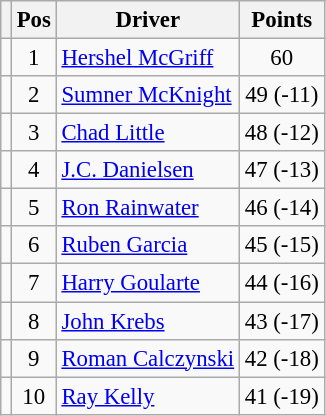<table class="wikitable" style="font-size: 95%;">
<tr>
<th></th>
<th>Pos</th>
<th>Driver</th>
<th>Points</th>
</tr>
<tr>
<td align="left"></td>
<td style="text-align:center;">1</td>
<td><a href='#'>Hershel McGriff</a></td>
<td style="text-align:center;">60</td>
</tr>
<tr>
<td align="left"></td>
<td style="text-align:center;">2</td>
<td><a href='#'>Sumner McKnight</a></td>
<td style="text-align:center;">49 (-11)</td>
</tr>
<tr>
<td align="left"></td>
<td style="text-align:center;">3</td>
<td><a href='#'>Chad Little</a></td>
<td style="text-align:center;">48 (-12)</td>
</tr>
<tr>
<td align="left"></td>
<td style="text-align:center;">4</td>
<td><a href='#'>J.C. Danielsen</a></td>
<td style="text-align:center;">47 (-13)</td>
</tr>
<tr>
<td align="left"></td>
<td style="text-align:center;">5</td>
<td><a href='#'>Ron Rainwater</a></td>
<td style="text-align:center;">46 (-14)</td>
</tr>
<tr>
<td align="left"></td>
<td style="text-align:center;">6</td>
<td><a href='#'>Ruben Garcia</a></td>
<td style="text-align:center;">45 (-15)</td>
</tr>
<tr>
<td align="left"></td>
<td style="text-align:center;">7</td>
<td><a href='#'>Harry Goularte</a></td>
<td style="text-align:center;">44 (-16)</td>
</tr>
<tr>
<td align="left"></td>
<td style="text-align:center;">8</td>
<td><a href='#'>John Krebs</a></td>
<td style="text-align:center;">43 (-17)</td>
</tr>
<tr>
<td align="left"></td>
<td style="text-align:center;">9</td>
<td><a href='#'>Roman Calczynski</a></td>
<td style="text-align:center;">42 (-18)</td>
</tr>
<tr>
<td align="left"></td>
<td style="text-align:center;">10</td>
<td><a href='#'>Ray Kelly</a></td>
<td style="text-align:center;">41 (-19)</td>
</tr>
</table>
